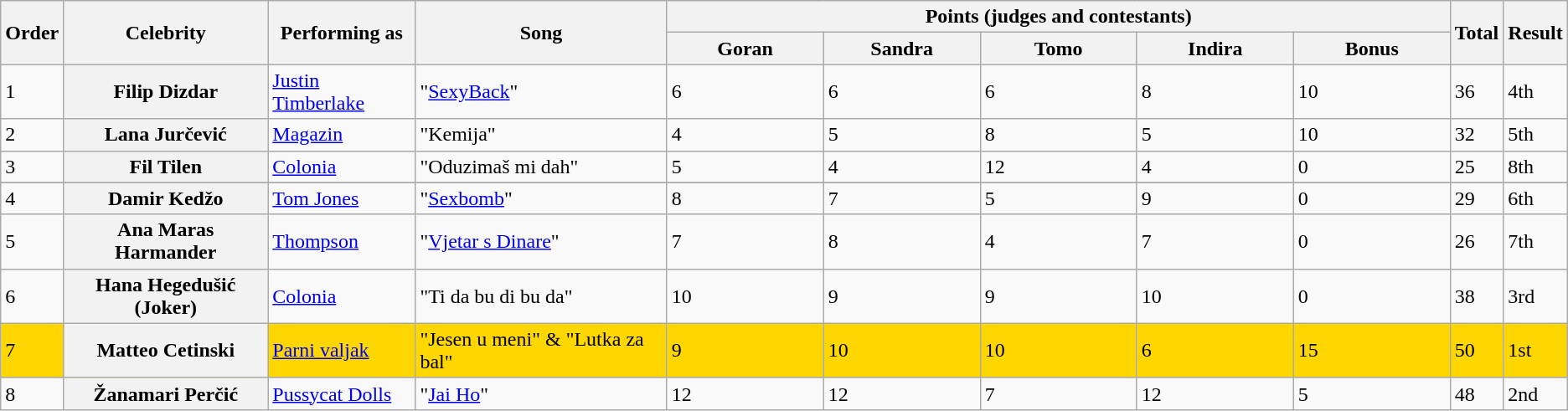<table class=wikitable>
<tr>
<th rowspan="2">Order</th>
<th rowspan="2">Celebrity</th>
<th rowspan="2">Performing as</th>
<th rowspan="2">Song</th>
<th colspan="5" style="width:50%;">Points (judges and contestants)</th>
<th rowspan="2">Total</th>
<th rowspan="2">Result</th>
</tr>
<tr>
<th style="width:10%;">Goran</th>
<th style="width:10%;">Sandra</th>
<th style="width:10%;">Tomo</th>
<th style="width:10%;">Indira</th>
<th style="width:10%;">Bonus</th>
</tr>
<tr>
<td>1</td>
<th scope="row">Filip Dizdar</th>
<td><a href='#'>Justin Timberlake</a></td>
<td>"<a href='#'>SexyBack</a>"</td>
<td>6</td>
<td>6</td>
<td>6</td>
<td>8</td>
<td>10</td>
<td>36</td>
<td>4th</td>
</tr>
<tr>
<td>2</td>
<th scope="row">Lana Jurčević</th>
<td><a href='#'>Magazin</a></td>
<td>"Kemija"</td>
<td>4</td>
<td>5</td>
<td>8</td>
<td>5</td>
<td>10</td>
<td>32</td>
<td>5th</td>
</tr>
<tr>
<td>3</td>
<th scope="row">Fil Tilen</th>
<td><a href='#'>Colonia</a></td>
<td>"Oduzimaš mi dah"</td>
<td>5</td>
<td>4</td>
<td>12</td>
<td>4</td>
<td>0</td>
<td>25</td>
<td>8th</td>
</tr>
<tr>
</tr>
<tr>
<td>4</td>
<th scope="row">Damir Kedžo</th>
<td><a href='#'>Tom Jones</a></td>
<td>"<a href='#'>Sexbomb</a>"</td>
<td>8</td>
<td>7</td>
<td>5</td>
<td>9</td>
<td>0</td>
<td>29</td>
<td>6th</td>
</tr>
<tr>
<td>5</td>
<th scope="row">Ana Maras Harmander</th>
<td><a href='#'>Thompson</a></td>
<td>"<a href='#'>Vjetar s Dinare</a>"</td>
<td>7</td>
<td>8</td>
<td>4</td>
<td>7</td>
<td>0</td>
<td>26</td>
<td>7th</td>
</tr>
<tr>
<td>6</td>
<th scope="row">Hana Hegedušić (Joker)</th>
<td><a href='#'>Colonia</a></td>
<td>"Ti da bu di bu da"</td>
<td>10</td>
<td>9</td>
<td>9</td>
<td>10</td>
<td>0</td>
<td>38</td>
<td>3rd</td>
</tr>
<tr style="background:gold;">
<td>7</td>
<th scope="row">Matteo Cetinski</th>
<td><a href='#'>Parni valjak</a></td>
<td>"Jesen u meni" & "Lutka za bal"</td>
<td>9</td>
<td>10</td>
<td>10</td>
<td>6</td>
<td>15</td>
<td>50</td>
<td>1st</td>
</tr>
<tr>
<td>8</td>
<th scope="row">Žanamari Perčić</th>
<td><a href='#'>Pussycat Dolls</a></td>
<td>"<a href='#'>Jai Ho</a>"</td>
<td>12</td>
<td>12</td>
<td>7</td>
<td>12</td>
<td>5</td>
<td>48</td>
<td>2nd</td>
</tr>
</table>
